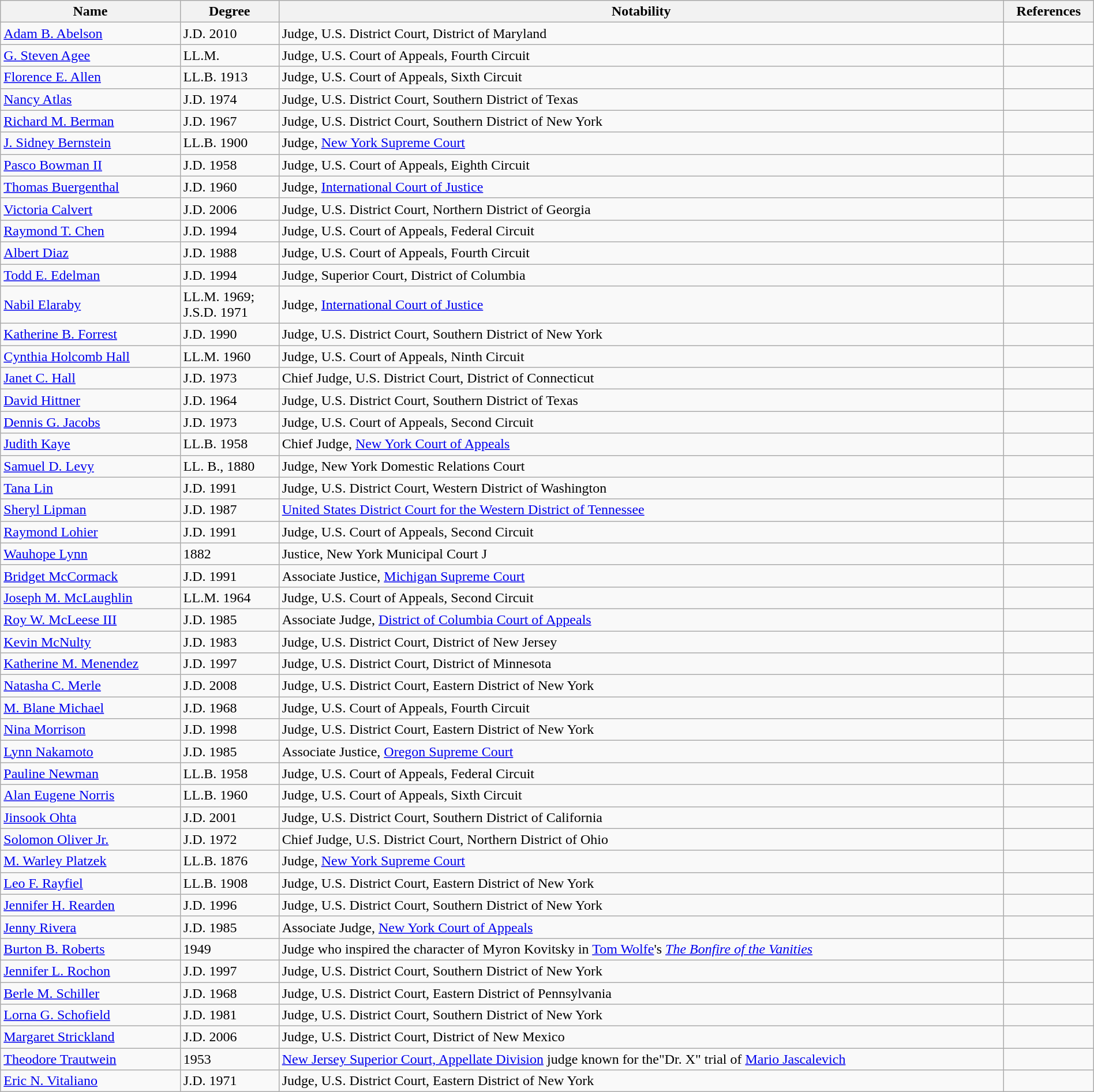<table class="wikitable sortable" " style="width:100%;">
<tr>
<th>Name</th>
<th>Degree</th>
<th>Notability</th>
<th>References</th>
</tr>
<tr>
<td><a href='#'>Adam B. Abelson</a></td>
<td>J.D. 2010</td>
<td>Judge, U.S. District Court, District of Maryland</td>
<td></td>
</tr>
<tr>
<td><a href='#'>G. Steven Agee</a></td>
<td>LL.M.</td>
<td>Judge, U.S. Court of Appeals, Fourth Circuit</td>
<td></td>
</tr>
<tr>
<td><a href='#'>Florence E. Allen</a></td>
<td>LL.B. 1913</td>
<td>Judge, U.S. Court of Appeals, Sixth Circuit</td>
<td></td>
</tr>
<tr>
<td><a href='#'>Nancy Atlas</a></td>
<td>J.D. 1974</td>
<td>Judge, U.S. District Court, Southern District of Texas</td>
<td></td>
</tr>
<tr>
<td><a href='#'>Richard M. Berman</a></td>
<td>J.D. 1967</td>
<td>Judge, U.S. District Court, Southern District of New York</td>
<td></td>
</tr>
<tr>
<td><a href='#'>J. Sidney Bernstein</a></td>
<td>LL.B. 1900</td>
<td>Judge, <a href='#'>New York Supreme Court</a></td>
<td></td>
</tr>
<tr>
<td><a href='#'>Pasco Bowman II</a></td>
<td>J.D. 1958</td>
<td>Judge, U.S. Court of Appeals, Eighth Circuit</td>
<td></td>
</tr>
<tr>
<td><a href='#'>Thomas Buergenthal</a></td>
<td>J.D. 1960</td>
<td>Judge, <a href='#'>International Court of Justice</a></td>
<td></td>
</tr>
<tr>
<td><a href='#'>Victoria Calvert</a></td>
<td>J.D. 2006</td>
<td>Judge, U.S. District Court, Northern District of Georgia</td>
<td></td>
</tr>
<tr>
<td><a href='#'>Raymond T. Chen</a></td>
<td>J.D. 1994</td>
<td>Judge, U.S. Court of Appeals, Federal Circuit</td>
<td></td>
</tr>
<tr>
<td><a href='#'>Albert Diaz</a></td>
<td>J.D. 1988</td>
<td>Judge, U.S. Court of Appeals, Fourth Circuit</td>
<td></td>
</tr>
<tr>
<td><a href='#'>Todd E. Edelman</a></td>
<td>J.D. 1994</td>
<td>Judge, Superior Court, District of Columbia</td>
<td></td>
</tr>
<tr>
<td><a href='#'>Nabil Elaraby</a></td>
<td>LL.M. 1969;<br>J.S.D. 1971</td>
<td>Judge, <a href='#'>International Court of Justice</a></td>
<td></td>
</tr>
<tr>
<td><a href='#'>Katherine B. Forrest</a></td>
<td>J.D. 1990</td>
<td>Judge, U.S. District Court, Southern District of New York</td>
<td></td>
</tr>
<tr>
<td><a href='#'>Cynthia Holcomb Hall</a></td>
<td>LL.M. 1960</td>
<td>Judge, U.S. Court of Appeals, Ninth Circuit</td>
<td></td>
</tr>
<tr>
<td><a href='#'>Janet C. Hall</a></td>
<td>J.D. 1973</td>
<td>Chief Judge, U.S. District Court, District of Connecticut</td>
<td></td>
</tr>
<tr>
<td><a href='#'>David Hittner</a></td>
<td>J.D. 1964</td>
<td>Judge, U.S. District Court, Southern District of Texas</td>
<td></td>
</tr>
<tr>
<td><a href='#'>Dennis G. Jacobs</a></td>
<td>J.D. 1973</td>
<td>Judge, U.S. Court of Appeals, Second Circuit</td>
<td></td>
</tr>
<tr>
<td><a href='#'>Judith Kaye</a></td>
<td>LL.B. 1958</td>
<td>Chief Judge, <a href='#'>New York Court of Appeals</a></td>
<td></td>
</tr>
<tr>
<td><a href='#'>Samuel D. Levy</a></td>
<td>LL. B., 1880</td>
<td>Judge, New York Domestic Relations Court</td>
<td></td>
</tr>
<tr>
<td><a href='#'>Tana Lin</a></td>
<td>J.D. 1991</td>
<td>Judge, U.S. District Court, Western District of Washington</td>
<td></td>
</tr>
<tr>
<td><a href='#'>Sheryl Lipman</a></td>
<td>J.D. 1987</td>
<td><a href='#'>United States District Court for the Western District of Tennessee</a></td>
<td></td>
</tr>
<tr>
<td><a href='#'>Raymond Lohier</a></td>
<td>J.D. 1991</td>
<td>Judge, U.S. Court of Appeals, Second Circuit</td>
<td></td>
</tr>
<tr>
<td><a href='#'>Wauhope Lynn</a></td>
<td>1882</td>
<td>Justice, New York Municipal Court J</td>
<td></td>
</tr>
<tr>
<td><a href='#'>Bridget McCormack</a></td>
<td>J.D. 1991</td>
<td>Associate Justice, <a href='#'>Michigan Supreme Court</a></td>
<td></td>
</tr>
<tr>
<td><a href='#'>Joseph M. McLaughlin</a></td>
<td>LL.M. 1964</td>
<td>Judge, U.S. Court of Appeals, Second Circuit</td>
<td></td>
</tr>
<tr>
<td><a href='#'>Roy W. McLeese III</a></td>
<td>J.D. 1985</td>
<td>Associate Judge, <a href='#'>District of Columbia Court of Appeals</a></td>
<td></td>
</tr>
<tr>
<td><a href='#'>Kevin McNulty</a></td>
<td>J.D. 1983</td>
<td>Judge, U.S. District Court, District of New Jersey</td>
<td></td>
</tr>
<tr>
<td><a href='#'>Katherine M. Menendez</a></td>
<td>J.D. 1997</td>
<td>Judge, U.S. District Court, District of Minnesota</td>
<td></td>
</tr>
<tr>
<td><a href='#'>Natasha C. Merle</a></td>
<td>J.D. 2008</td>
<td>Judge, U.S. District Court, Eastern District of New York</td>
<td></td>
</tr>
<tr>
<td><a href='#'>M. Blane Michael</a></td>
<td>J.D. 1968</td>
<td>Judge, U.S. Court of Appeals, Fourth Circuit</td>
<td></td>
</tr>
<tr>
<td><a href='#'>Nina Morrison</a></td>
<td>J.D. 1998</td>
<td>Judge, U.S. District Court, Eastern District of New York</td>
<td></td>
</tr>
<tr>
<td><a href='#'>Lynn Nakamoto</a></td>
<td>J.D. 1985</td>
<td>Associate Justice, <a href='#'>Oregon Supreme Court</a></td>
<td></td>
</tr>
<tr>
<td><a href='#'>Pauline Newman</a></td>
<td>LL.B. 1958</td>
<td>Judge, U.S. Court of Appeals, Federal Circuit</td>
<td></td>
</tr>
<tr>
<td><a href='#'>Alan Eugene Norris</a></td>
<td>LL.B. 1960</td>
<td>Judge, U.S. Court of Appeals, Sixth Circuit</td>
<td></td>
</tr>
<tr>
<td><a href='#'>Jinsook Ohta</a></td>
<td>J.D. 2001</td>
<td>Judge, U.S. District Court, Southern District of California</td>
<td></td>
</tr>
<tr>
<td><a href='#'>Solomon Oliver Jr.</a></td>
<td>J.D. 1972</td>
<td>Chief Judge, U.S. District Court, Northern District of Ohio</td>
<td></td>
</tr>
<tr>
<td><a href='#'>M. Warley Platzek</a></td>
<td>LL.B. 1876</td>
<td>Judge, <a href='#'>New York Supreme Court</a></td>
<td></td>
</tr>
<tr>
<td><a href='#'>Leo F. Rayfiel</a></td>
<td>LL.B. 1908</td>
<td>Judge, U.S. District Court, Eastern District of New York</td>
<td></td>
</tr>
<tr>
<td><a href='#'>Jennifer H. Rearden</a></td>
<td>J.D. 1996</td>
<td>Judge, U.S. District Court, Southern District of New York</td>
<td></td>
</tr>
<tr>
<td><a href='#'>Jenny Rivera</a></td>
<td>J.D. 1985</td>
<td>Associate Judge, <a href='#'>New York Court of Appeals</a></td>
<td></td>
</tr>
<tr>
<td><a href='#'>Burton B. Roberts</a></td>
<td>1949</td>
<td>Judge who inspired the character of Myron Kovitsky in <a href='#'>Tom Wolfe</a>'s <em><a href='#'>The Bonfire of the Vanities</a></em></td>
<td></td>
</tr>
<tr>
<td><a href='#'>Jennifer L. Rochon</a></td>
<td>J.D. 1997</td>
<td>Judge, U.S. District Court, Southern District of New York</td>
<td></td>
</tr>
<tr>
<td><a href='#'>Berle M. Schiller</a></td>
<td>J.D. 1968</td>
<td>Judge, U.S. District Court, Eastern District of Pennsylvania</td>
<td></td>
</tr>
<tr>
<td><a href='#'>Lorna G. Schofield</a></td>
<td>J.D. 1981</td>
<td>Judge, U.S. District Court, Southern District of New York</td>
<td></td>
</tr>
<tr>
<td><a href='#'>Margaret Strickland</a></td>
<td>J.D. 2006</td>
<td>Judge, U.S. District Court, District of New Mexico</td>
<td></td>
</tr>
<tr>
<td><a href='#'>Theodore Trautwein</a></td>
<td>1953</td>
<td><a href='#'>New Jersey Superior Court, Appellate Division</a> judge known for the"Dr. X" trial of <a href='#'>Mario Jascalevich</a></td>
<td></td>
</tr>
<tr>
<td><a href='#'>Eric N. Vitaliano</a></td>
<td>J.D. 1971</td>
<td>Judge, U.S. District Court, Eastern District of New York</td>
<td></td>
</tr>
</table>
